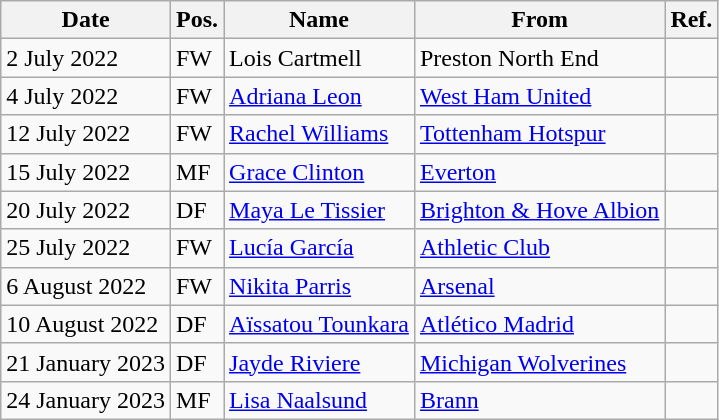<table class="wikitable">
<tr>
<th>Date</th>
<th>Pos.</th>
<th>Name</th>
<th>From</th>
<th>Ref.</th>
</tr>
<tr>
<td>2 July 2022</td>
<td>FW</td>
<td> Lois Cartmell</td>
<td> Preston North End</td>
<td></td>
</tr>
<tr>
<td>4 July 2022</td>
<td>FW</td>
<td> <a href='#'>Adriana Leon</a></td>
<td> <a href='#'>West Ham United</a></td>
<td></td>
</tr>
<tr>
<td>12 July 2022</td>
<td>FW</td>
<td> <a href='#'>Rachel Williams</a></td>
<td> <a href='#'>Tottenham Hotspur</a></td>
<td></td>
</tr>
<tr>
<td>15 July 2022</td>
<td>MF</td>
<td> <a href='#'>Grace Clinton</a></td>
<td> <a href='#'>Everton</a></td>
<td></td>
</tr>
<tr>
<td>20 July 2022</td>
<td>DF</td>
<td> <a href='#'>Maya Le Tissier</a></td>
<td> <a href='#'>Brighton & Hove Albion</a></td>
<td></td>
</tr>
<tr>
<td>25 July 2022</td>
<td>FW</td>
<td> <a href='#'>Lucía García</a></td>
<td> <a href='#'>Athletic Club</a></td>
<td></td>
</tr>
<tr>
<td>6 August 2022</td>
<td>FW</td>
<td> <a href='#'>Nikita Parris</a></td>
<td> <a href='#'>Arsenal</a></td>
<td></td>
</tr>
<tr>
<td>10 August 2022</td>
<td>DF</td>
<td> <a href='#'>Aïssatou Tounkara</a></td>
<td> <a href='#'>Atlético Madrid</a></td>
<td></td>
</tr>
<tr>
<td>21 January 2023</td>
<td>DF</td>
<td> <a href='#'>Jayde Riviere</a></td>
<td> <a href='#'>Michigan Wolverines</a></td>
<td></td>
</tr>
<tr>
<td>24 January 2023</td>
<td>MF</td>
<td> <a href='#'>Lisa Naalsund</a></td>
<td> <a href='#'>Brann</a></td>
<td></td>
</tr>
</table>
